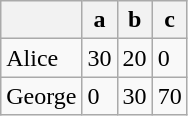<table class="wikitable">
<tr>
<th></th>
<th>a</th>
<th>b</th>
<th>c</th>
</tr>
<tr>
<td>Alice</td>
<td>30</td>
<td>20</td>
<td>0</td>
</tr>
<tr>
<td>George</td>
<td>0</td>
<td>30</td>
<td>70</td>
</tr>
</table>
